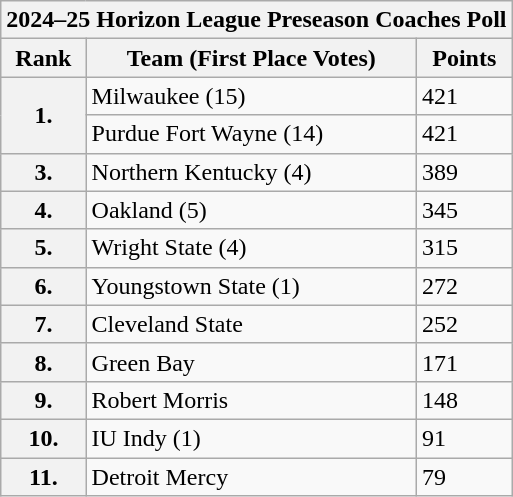<table class="wikitable">
<tr>
<th colspan="3">2024–25 Horizon League Preseason Coaches Poll</th>
</tr>
<tr>
<th>Rank</th>
<th>Team (First Place Votes)</th>
<th>Points</th>
</tr>
<tr>
<th rowspan=2>1.</th>
<td>Milwaukee (15)</td>
<td>421</td>
</tr>
<tr>
<td>Purdue Fort Wayne (14)</td>
<td>421</td>
</tr>
<tr>
<th>3.</th>
<td>Northern Kentucky (4)</td>
<td>389</td>
</tr>
<tr>
<th>4.</th>
<td>Oakland (5)</td>
<td>345</td>
</tr>
<tr>
<th>5.</th>
<td>Wright State (4)</td>
<td>315</td>
</tr>
<tr>
<th>6.</th>
<td>Youngstown State (1)</td>
<td>272</td>
</tr>
<tr>
<th>7.</th>
<td>Cleveland State</td>
<td>252</td>
</tr>
<tr>
<th>8.</th>
<td>Green Bay</td>
<td>171</td>
</tr>
<tr>
<th>9.</th>
<td>Robert Morris</td>
<td>148</td>
</tr>
<tr>
<th>10.</th>
<td>IU Indy (1)</td>
<td>91</td>
</tr>
<tr>
<th>11.</th>
<td>Detroit Mercy</td>
<td>79</td>
</tr>
</table>
